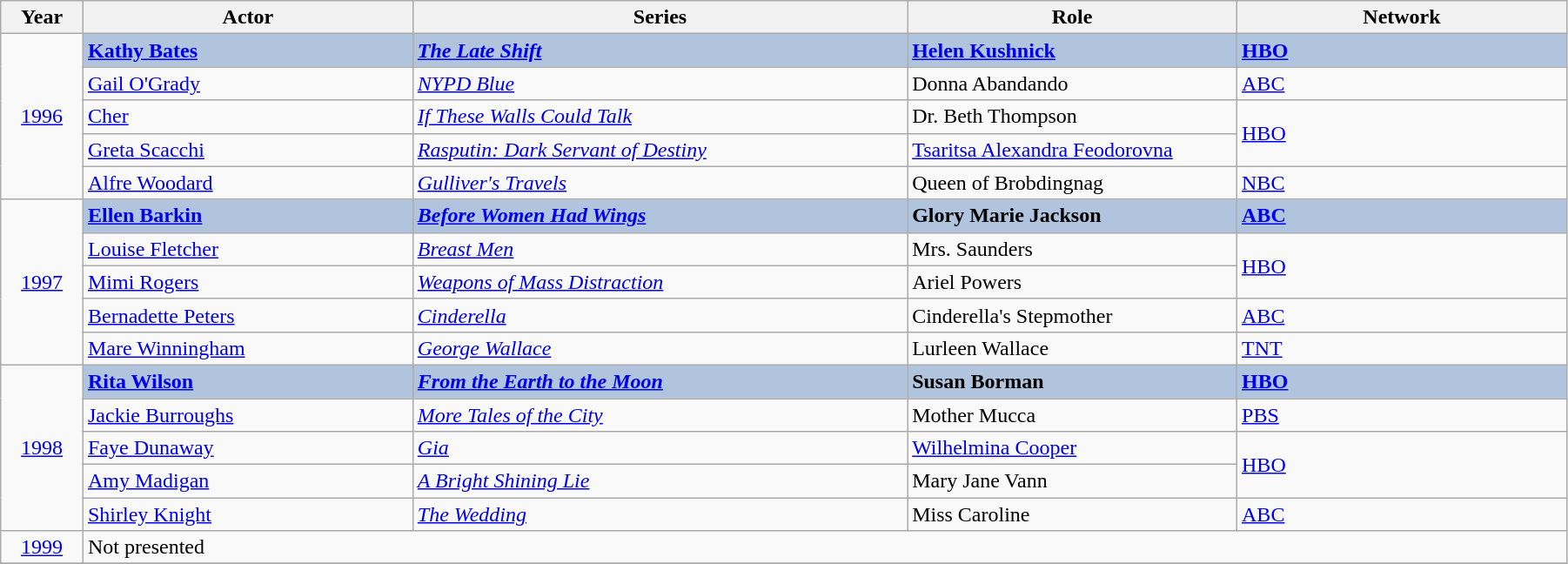<table class="wikitable" width="95%" cellpadding="5">
<tr>
<th width="5%">Year</th>
<th width="20%">Actor</th>
<th width="30%">Series</th>
<th width="20%">Role</th>
<th width="20%">Network</th>
</tr>
<tr>
<td rowspan="5" style="text-align:center;"><a href='#'>1996</a></td>
<td style="background:#B0C4DE;"><strong><a href='#'>Kathy Bates</a></strong></td>
<td style="background:#B0C4DE;"><strong><em><a href='#'>The Late Shift</a></em></strong></td>
<td style="background:#B0C4DE;"><strong><a href='#'>Helen Kushnick</a></strong></td>
<td style="background:#B0C4DE;"><strong><a href='#'>HBO</a></strong></td>
</tr>
<tr>
<td><a href='#'>Gail O'Grady</a></td>
<td><em><a href='#'>NYPD Blue</a></em></td>
<td>Donna Abandando</td>
<td><a href='#'>ABC</a></td>
</tr>
<tr>
<td><a href='#'>Cher</a></td>
<td><em><a href='#'>If These Walls Could Talk</a></em></td>
<td>Dr. Beth Thompson</td>
<td rowspan="2"><a href='#'>HBO</a></td>
</tr>
<tr>
<td><a href='#'>Greta Scacchi</a></td>
<td><em><a href='#'>Rasputin: Dark Servant of Destiny</a></em></td>
<td><a href='#'>Tsaritsa Alexandra Feodorovna</a></td>
</tr>
<tr>
<td><a href='#'>Alfre Woodard</a></td>
<td><em><a href='#'>Gulliver's Travels</a></em></td>
<td>Queen of Brobdingnag</td>
<td><a href='#'>NBC</a></td>
</tr>
<tr>
<td rowspan="5" style="text-align:center;"><a href='#'>1997</a></td>
<td style="background:#B0C4DE;"><strong><a href='#'>Ellen Barkin</a></strong></td>
<td style="background:#B0C4DE;"><strong><em><a href='#'>Before Women Had Wings</a></em></strong></td>
<td style="background:#B0C4DE;"><strong>Glory Marie Jackson</strong></td>
<td style="background:#B0C4DE;"><strong><a href='#'>ABC</a></strong></td>
</tr>
<tr>
<td><a href='#'>Louise Fletcher</a></td>
<td><em><a href='#'>Breast Men</a></em></td>
<td>Mrs. Saunders</td>
<td rowspan="2"><a href='#'>HBO</a></td>
</tr>
<tr>
<td><a href='#'>Mimi Rogers</a></td>
<td><em><a href='#'>Weapons of Mass Distraction</a></em></td>
<td>Ariel Powers</td>
</tr>
<tr>
<td><a href='#'>Bernadette Peters</a></td>
<td><em><a href='#'>Cinderella</a></em></td>
<td>Cinderella's Stepmother</td>
<td><a href='#'>ABC</a></td>
</tr>
<tr>
<td><a href='#'>Mare Winningham</a></td>
<td><em><a href='#'>George Wallace</a></em></td>
<td>Lurleen Wallace</td>
<td><a href='#'>TNT</a></td>
</tr>
<tr>
<td rowspan="5" style="text-align:center;"><a href='#'>1998</a></td>
<td style="background:#B0C4DE;"><strong><a href='#'>Rita Wilson</a></strong></td>
<td style="background:#B0C4DE;"><strong><em><a href='#'>From the Earth to the Moon</a></em></strong></td>
<td style="background:#B0C4DE;"><strong>Susan Borman</strong></td>
<td style="background:#B0C4DE;"><strong><a href='#'>HBO</a></strong></td>
</tr>
<tr>
<td><a href='#'>Jackie Burroughs</a></td>
<td><em><a href='#'>More Tales of the City</a></em></td>
<td>Mother Mucca</td>
<td><a href='#'>PBS</a></td>
</tr>
<tr>
<td><a href='#'>Faye Dunaway</a></td>
<td><em><a href='#'>Gia</a></em></td>
<td><a href='#'>Wilhelmina Cooper</a></td>
<td rowspan="2"><a href='#'>HBO</a></td>
</tr>
<tr>
<td><a href='#'>Amy Madigan</a></td>
<td><em><a href='#'>A Bright Shining Lie</a></em></td>
<td>Mary Jane Vann</td>
</tr>
<tr>
<td><a href='#'>Shirley Knight</a></td>
<td><em><a href='#'>The Wedding</a></em></td>
<td>Miss Caroline</td>
<td><a href='#'>ABC</a></td>
</tr>
<tr>
<td rowspan="1" style="text-align:center;"><a href='#'>1999</a></td>
<td colspan="4">Not presented</td>
</tr>
<tr>
</tr>
</table>
